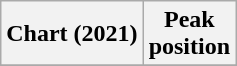<table class="wikitable plainrowheaders" style="text-align:center">
<tr>
<th scope="col">Chart (2021)</th>
<th scope="col">Peak<br>position</th>
</tr>
<tr>
</tr>
</table>
